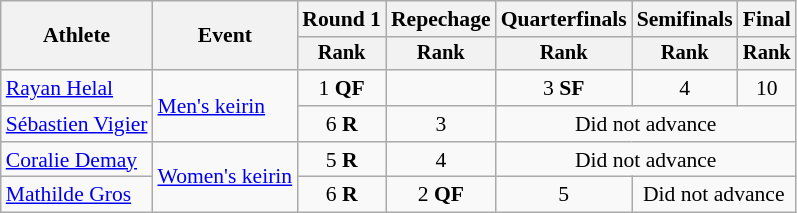<table class="wikitable" style="font-size:90%">
<tr>
<th rowspan=2>Athlete</th>
<th rowspan=2>Event</th>
<th>Round 1</th>
<th>Repechage</th>
<th>Quarterfinals</th>
<th>Semifinals</th>
<th>Final</th>
</tr>
<tr style="font-size:95%">
<th>Rank</th>
<th>Rank</th>
<th>Rank</th>
<th>Rank</th>
<th>Rank</th>
</tr>
<tr align=center>
<td align=left><a href='#'>Rayan Helal</a></td>
<td align=left rowspan=2><a href='#'>Men's keirin</a></td>
<td>1 <strong>QF</strong></td>
<td></td>
<td>3 <strong>SF</strong></td>
<td>4</td>
<td>10</td>
</tr>
<tr align=center>
<td align=left><a href='#'>Sébastien Vigier</a></td>
<td>6 <strong>R</strong></td>
<td>3</td>
<td colspan=3>Did not advance</td>
</tr>
<tr align=center>
<td align=left><a href='#'>Coralie Demay</a></td>
<td align=left rowspan=2><a href='#'>Women's keirin</a></td>
<td>5 <strong>R</strong></td>
<td>4</td>
<td colspan=3>Did not advance</td>
</tr>
<tr align=center>
<td align=left><a href='#'>Mathilde Gros</a></td>
<td>6 <strong>R</strong></td>
<td>2 <strong>QF</strong></td>
<td>5</td>
<td colspan=2>Did not advance</td>
</tr>
</table>
